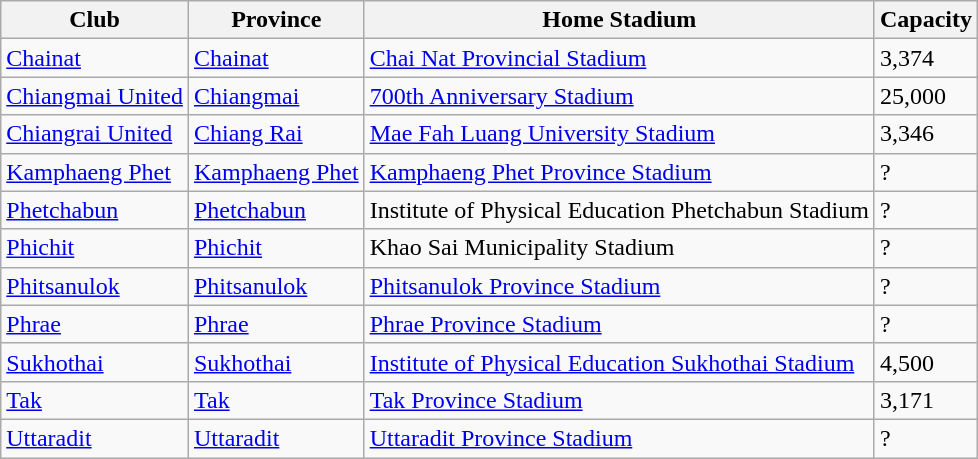<table class="wikitable">
<tr>
<th>Club</th>
<th>Province</th>
<th>Home Stadium</th>
<th>Capacity</th>
</tr>
<tr>
<td><a href='#'>Chainat</a></td>
<td><a href='#'>Chainat</a></td>
<td><a href='#'>Chai Nat Provincial Stadium</a></td>
<td>3,374</td>
</tr>
<tr>
<td><a href='#'>Chiangmai United</a></td>
<td><a href='#'>Chiangmai</a></td>
<td><a href='#'>700th Anniversary Stadium</a></td>
<td>25,000</td>
</tr>
<tr>
<td><a href='#'>Chiangrai United</a></td>
<td><a href='#'>Chiang Rai</a></td>
<td><a href='#'>Mae Fah Luang University Stadium</a></td>
<td>3,346</td>
</tr>
<tr>
<td><a href='#'>Kamphaeng Phet</a></td>
<td><a href='#'>Kamphaeng Phet</a></td>
<td><a href='#'>Kamphaeng Phet Province Stadium</a></td>
<td>?</td>
</tr>
<tr>
<td><a href='#'>Phetchabun</a></td>
<td><a href='#'>Phetchabun</a></td>
<td>Institute of Physical Education Phetchabun Stadium</td>
<td>?</td>
</tr>
<tr>
<td><a href='#'>Phichit</a></td>
<td><a href='#'>Phichit</a></td>
<td>Khao Sai Municipality Stadium</td>
<td>?</td>
</tr>
<tr>
<td><a href='#'>Phitsanulok</a></td>
<td><a href='#'>Phitsanulok</a></td>
<td><a href='#'>Phitsanulok Province Stadium</a></td>
<td>?</td>
</tr>
<tr>
<td><a href='#'>Phrae</a></td>
<td><a href='#'>Phrae</a></td>
<td><a href='#'>Phrae Province Stadium</a></td>
<td>?</td>
</tr>
<tr>
<td><a href='#'>Sukhothai</a></td>
<td><a href='#'>Sukhothai</a></td>
<td><a href='#'>Institute of Physical Education Sukhothai Stadium</a></td>
<td>4,500</td>
</tr>
<tr>
<td><a href='#'>Tak</a></td>
<td><a href='#'>Tak</a></td>
<td><a href='#'>Tak Province Stadium</a></td>
<td>3,171</td>
</tr>
<tr>
<td><a href='#'>Uttaradit</a></td>
<td><a href='#'>Uttaradit</a></td>
<td><a href='#'>Uttaradit Province Stadium</a></td>
<td>?</td>
</tr>
</table>
